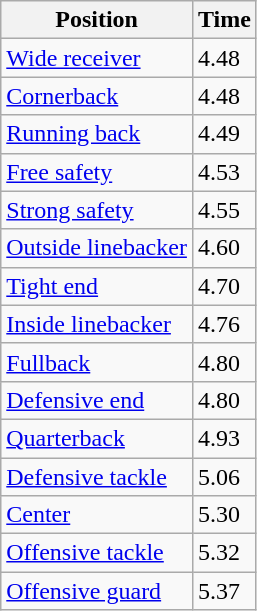<table class="wikitable sortable">
<tr>
<th>Position</th>
<th>Time</th>
</tr>
<tr>
<td><a href='#'>Wide receiver</a></td>
<td>4.48</td>
</tr>
<tr>
<td><a href='#'>Cornerback</a></td>
<td>4.48</td>
</tr>
<tr>
<td><a href='#'>Running back</a></td>
<td>4.49</td>
</tr>
<tr>
<td><a href='#'>Free safety</a></td>
<td>4.53</td>
</tr>
<tr>
<td><a href='#'>Strong safety</a></td>
<td>4.55</td>
</tr>
<tr>
<td><a href='#'>Outside linebacker</a></td>
<td>4.60</td>
</tr>
<tr>
<td><a href='#'>Tight end</a></td>
<td>4.70</td>
</tr>
<tr>
<td><a href='#'>Inside linebacker</a></td>
<td>4.76</td>
</tr>
<tr>
<td><a href='#'>Fullback</a></td>
<td>4.80</td>
</tr>
<tr>
<td><a href='#'>Defensive end</a></td>
<td>4.80</td>
</tr>
<tr>
<td><a href='#'>Quarterback</a></td>
<td>4.93</td>
</tr>
<tr>
<td><a href='#'>Defensive tackle</a></td>
<td>5.06</td>
</tr>
<tr>
<td><a href='#'>Center</a></td>
<td>5.30</td>
</tr>
<tr>
<td><a href='#'>Offensive tackle</a></td>
<td>5.32</td>
</tr>
<tr>
<td><a href='#'>Offensive guard</a></td>
<td>5.37</td>
</tr>
</table>
